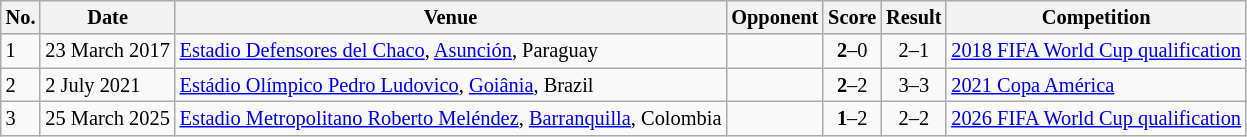<table class="wikitable" style="font-size:85%;">
<tr>
<th>No.</th>
<th>Date</th>
<th>Venue</th>
<th>Opponent</th>
<th>Score</th>
<th>Result</th>
<th>Competition</th>
</tr>
<tr>
<td>1</td>
<td>23 March 2017</td>
<td><a href='#'>Estadio Defensores del Chaco</a>, <a href='#'>Asunción</a>, Paraguay</td>
<td></td>
<td align=center><strong>2</strong>–0</td>
<td align=center>2–1</td>
<td><a href='#'>2018 FIFA World Cup qualification</a></td>
</tr>
<tr>
<td>2</td>
<td>2 July 2021</td>
<td><a href='#'>Estádio Olímpico Pedro Ludovico</a>, <a href='#'>Goiânia</a>, Brazil</td>
<td></td>
<td align=center><strong>2</strong>–2</td>
<td align=center>3–3</td>
<td><a href='#'>2021 Copa América</a></td>
</tr>
<tr>
<td>3</td>
<td>25 March 2025</td>
<td><a href='#'>Estadio Metropolitano Roberto Meléndez</a>, <a href='#'>Barranquilla</a>, Colombia</td>
<td></td>
<td align=center><strong>1</strong>–2</td>
<td align=center>2–2</td>
<td><a href='#'>2026 FIFA World Cup qualification</a></td>
</tr>
</table>
